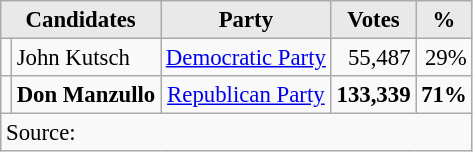<table class=wikitable style="font-size:95%; text-align:right;">
<tr>
<th style="background:#e9e9e9; text-align:center;" colspan="2">Candidates</th>
<th style="background:#e9e9e9; text-align:center;">Party</th>
<th style="background:#e9e9e9; text-align:center;">Votes</th>
<th style="background:#e9e9e9; text-align:center;">%</th>
</tr>
<tr>
<td></td>
<td align=left>John Kutsch</td>
<td align=center><a href='#'>Democratic Party</a></td>
<td>55,487</td>
<td>29%</td>
</tr>
<tr>
<td></td>
<td align=left><strong>Don Manzullo</strong></td>
<td align=center><a href='#'>Republican Party</a></td>
<td><strong>133,339</strong></td>
<td><strong>71%</strong></td>
</tr>
<tr>
<td style="text-align:left;" colspan="6">Source:</td>
</tr>
</table>
